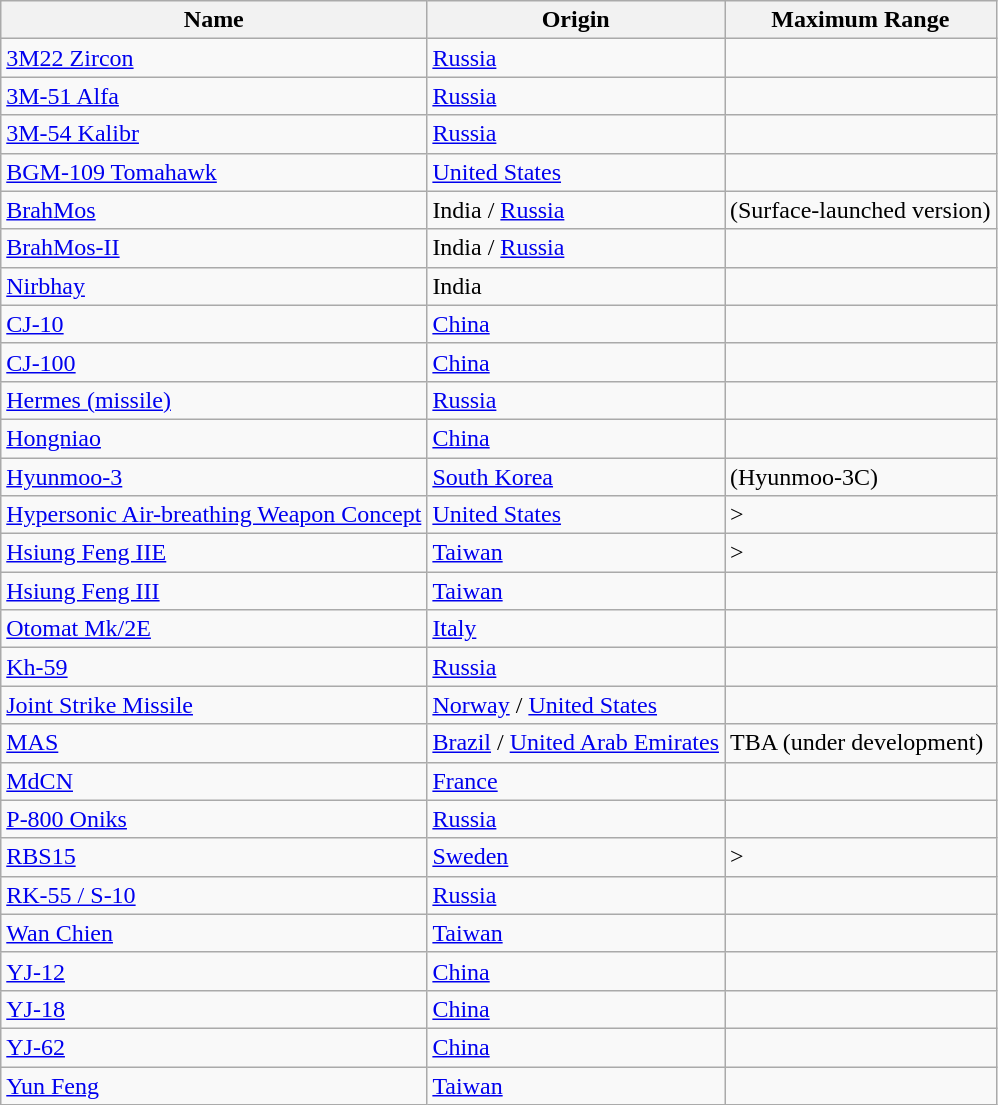<table class="wikitable sortable">
<tr>
<th>Name</th>
<th>Origin</th>
<th>Maximum Range</th>
</tr>
<tr>
<td><a href='#'>3M22 Zircon</a></td>
<td> <a href='#'>Russia</a></td>
<td></td>
</tr>
<tr>
<td><a href='#'>3M-51 Alfa</a></td>
<td> <a href='#'>Russia</a></td>
<td></td>
</tr>
<tr>
<td><a href='#'>3M-54 Kalibr</a></td>
<td> <a href='#'>Russia</a></td>
<td></td>
</tr>
<tr>
<td><a href='#'>BGM-109 Tomahawk</a></td>
<td> <a href='#'>United States</a></td>
<td></td>
</tr>
<tr>
<td><a href='#'>BrahMos</a></td>
<td> India /  <a href='#'>Russia</a></td>
<td> (Surface-launched version)</td>
</tr>
<tr>
<td><a href='#'>BrahMos-II</a></td>
<td> India /  <a href='#'>Russia</a></td>
<td></td>
</tr>
<tr>
<td><a href='#'>Nirbhay</a></td>
<td> India</td>
<td></td>
</tr>
<tr>
<td><a href='#'>CJ-10</a></td>
<td> <a href='#'>China</a></td>
<td></td>
</tr>
<tr>
<td><a href='#'>CJ-100</a></td>
<td> <a href='#'>China</a></td>
<td></td>
</tr>
<tr>
<td><a href='#'>Hermes (missile)</a></td>
<td> <a href='#'>Russia</a></td>
<td></td>
</tr>
<tr>
<td><a href='#'>Hongniao</a></td>
<td> <a href='#'>China</a></td>
<td></td>
</tr>
<tr>
<td><a href='#'>Hyunmoo-3</a></td>
<td> <a href='#'>South Korea</a></td>
<td> (Hyunmoo-3C)</td>
</tr>
<tr>
<td><a href='#'>Hypersonic Air-breathing Weapon Concept</a></td>
<td> <a href='#'>United States</a></td>
<td>></td>
</tr>
<tr>
<td><a href='#'>Hsiung Feng IIE</a></td>
<td> <a href='#'>Taiwan</a></td>
<td>></td>
</tr>
<tr>
<td><a href='#'>Hsiung Feng III</a></td>
<td> <a href='#'>Taiwan</a></td>
<td></td>
</tr>
<tr>
<td><a href='#'>Otomat Mk/2E</a></td>
<td> <a href='#'>Italy</a></td>
<td></td>
</tr>
<tr>
<td><a href='#'>Kh-59</a></td>
<td> <a href='#'>Russia</a></td>
<td></td>
</tr>
<tr>
<td><a href='#'>Joint Strike Missile</a></td>
<td> <a href='#'>Norway</a> /  <a href='#'>United States</a></td>
<td></td>
</tr>
<tr>
<td><a href='#'>MAS</a></td>
<td> <a href='#'>Brazil</a> /  <a href='#'>United Arab Emirates</a></td>
<td>TBA (under development)</td>
</tr>
<tr>
<td><a href='#'>MdCN</a></td>
<td> <a href='#'>France</a></td>
<td></td>
</tr>
<tr>
<td><a href='#'>P-800 Oniks</a></td>
<td> <a href='#'>Russia</a></td>
<td></td>
</tr>
<tr>
<td><a href='#'>RBS15</a></td>
<td> <a href='#'>Sweden</a></td>
<td>></td>
</tr>
<tr>
<td><a href='#'>RK-55 / S-10</a></td>
<td> <a href='#'>Russia</a></td>
<td></td>
</tr>
<tr>
<td><a href='#'>Wan Chien</a></td>
<td> <a href='#'>Taiwan</a></td>
<td></td>
</tr>
<tr>
<td><a href='#'>YJ-12</a></td>
<td> <a href='#'>China</a></td>
<td></td>
</tr>
<tr>
<td><a href='#'>YJ-18</a></td>
<td> <a href='#'>China</a></td>
<td></td>
</tr>
<tr>
<td><a href='#'>YJ-62</a></td>
<td> <a href='#'>China</a></td>
<td></td>
</tr>
<tr>
<td><a href='#'>Yun Feng</a></td>
<td> <a href='#'>Taiwan</a></td>
<td></td>
</tr>
</table>
